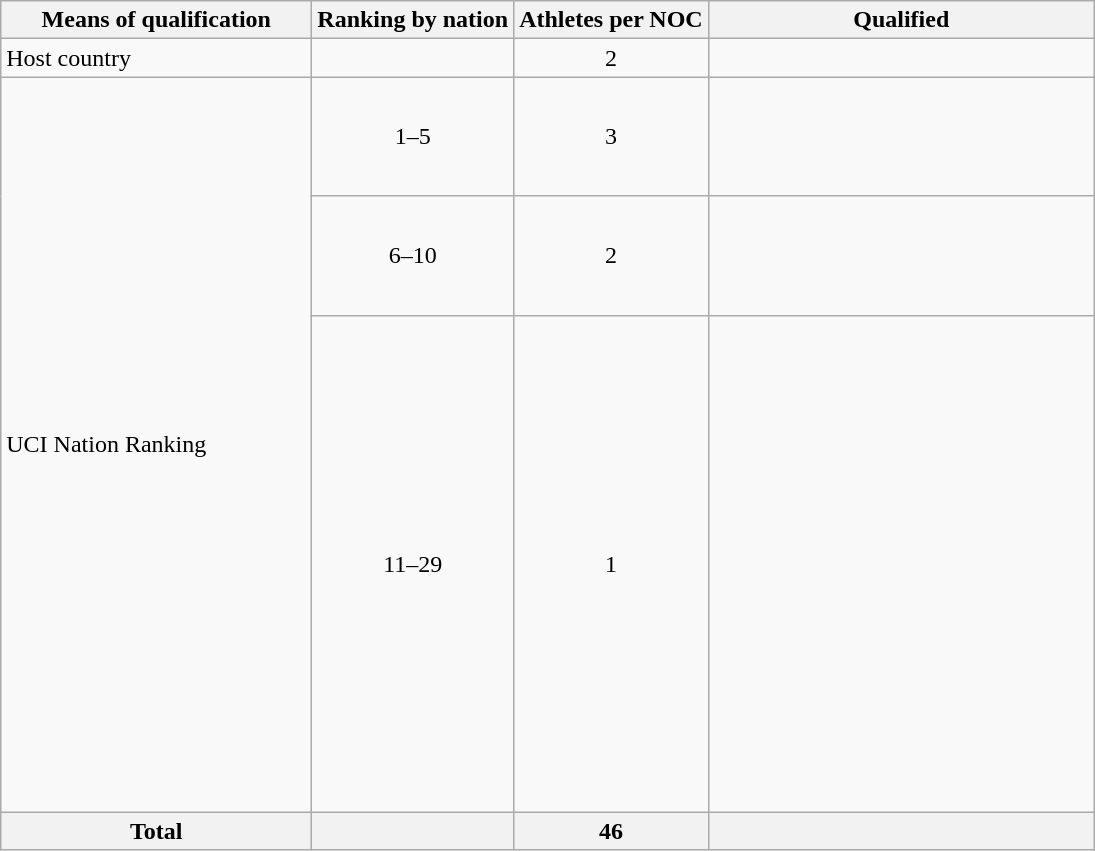<table class="wikitable"  style="text-align:center;">
<tr>
<th width="200">Means of qualification</th>
<th>Ranking by nation</th>
<th>Athletes per NOC</th>
<th width="250">Qualified</th>
</tr>
<tr>
<td style="text-align:left;">Host country</td>
<td></td>
<td>2</td>
<td align="left"></td>
</tr>
<tr>
<td style="text-align:left;" rowspan="3">UCI Nation Ranking</td>
<td>1–5</td>
<td>3</td>
<td align="left"><br><br><br><br></td>
</tr>
<tr>
<td>6–10</td>
<td>2</td>
<td align="left"><br><br><br><br></td>
</tr>
<tr>
<td>11–29</td>
<td>1</td>
<td align="left"><br><br><br><br><br><br><br><br><br><br><br><br><br><br><br><br><br><br></td>
</tr>
<tr>
<th>Total</th>
<th></th>
<th>46</th>
<th></th>
</tr>
</table>
